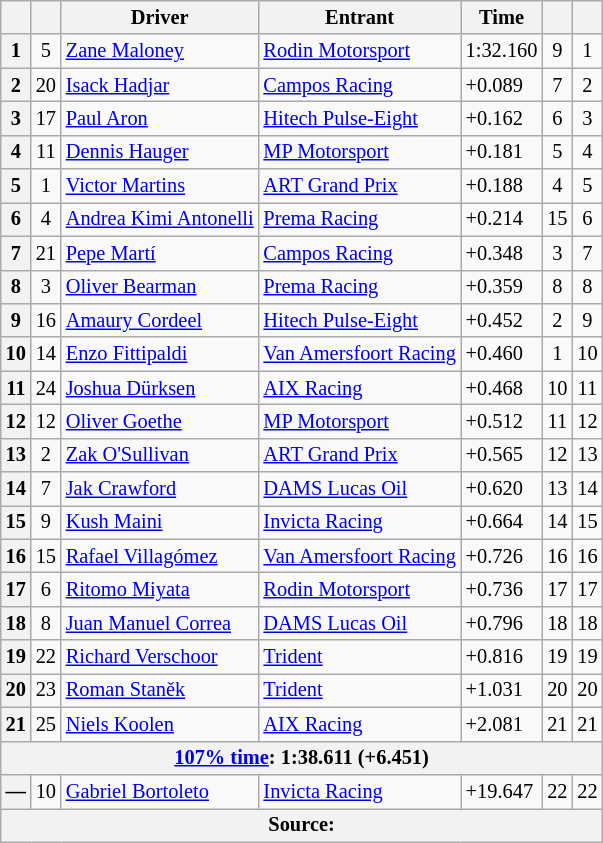<table class="wikitable" style="font-size:85%">
<tr>
<th scope="col"></th>
<th scope="col"></th>
<th scope="col">Driver</th>
<th scope="col">Entrant</th>
<th scope="col">Time</th>
<th scope="col"></th>
<th scope="col"></th>
</tr>
<tr>
<th>1</th>
<td align="center">5</td>
<td> <a href='#'>Zane Maloney</a></td>
<td><a href='#'>Rodin Motorsport</a></td>
<td>1:32.160</td>
<td align="center">9</td>
<td align="center">1</td>
</tr>
<tr>
<th>2</th>
<td align="center">20</td>
<td> <a href='#'>Isack Hadjar</a></td>
<td><a href='#'>Campos Racing</a></td>
<td>+0.089</td>
<td align="center">7</td>
<td align="center">2</td>
</tr>
<tr>
<th>3</th>
<td align="center">17</td>
<td> <a href='#'>Paul Aron</a></td>
<td><a href='#'>Hitech Pulse-Eight</a></td>
<td>+0.162</td>
<td align="center">6</td>
<td align="center">3</td>
</tr>
<tr>
<th>4</th>
<td align="center">11</td>
<td> <a href='#'>Dennis Hauger</a></td>
<td><a href='#'>MP Motorsport</a></td>
<td>+0.181</td>
<td align="center">5</td>
<td align="center">4</td>
</tr>
<tr>
<th>5</th>
<td align="center">1</td>
<td> <a href='#'>Victor Martins</a></td>
<td><a href='#'>ART Grand Prix</a></td>
<td>+0.188</td>
<td align="center">4</td>
<td align="center">5</td>
</tr>
<tr>
<th>6</th>
<td align="center">4</td>
<td> <a href='#'>Andrea Kimi Antonelli</a></td>
<td><a href='#'>Prema Racing</a></td>
<td>+0.214</td>
<td align="center">15</td>
<td align="center">6</td>
</tr>
<tr>
<th>7</th>
<td align="center">21</td>
<td> <a href='#'>Pepe Martí</a></td>
<td><a href='#'>Campos Racing</a></td>
<td>+0.348</td>
<td align="center">3</td>
<td align="center">7</td>
</tr>
<tr>
<th>8</th>
<td align="center">3</td>
<td> <a href='#'>Oliver Bearman</a></td>
<td><a href='#'>Prema Racing</a></td>
<td>+0.359</td>
<td align="center">8</td>
<td align="center">8</td>
</tr>
<tr>
<th>9</th>
<td align="center">16</td>
<td> <a href='#'>Amaury Cordeel</a></td>
<td><a href='#'>Hitech Pulse-Eight</a></td>
<td>+0.452</td>
<td align="center">2</td>
<td align="center">9</td>
</tr>
<tr>
<th>10</th>
<td align="center">14</td>
<td> <a href='#'>Enzo Fittipaldi</a></td>
<td><a href='#'>Van Amersfoort Racing</a></td>
<td>+0.460</td>
<td align="center">1</td>
<td align="center">10</td>
</tr>
<tr>
<th>11</th>
<td align="center">24</td>
<td> <a href='#'>Joshua Dürksen</a></td>
<td><a href='#'>AIX Racing</a></td>
<td>+0.468</td>
<td align="center">10</td>
<td align="center">11</td>
</tr>
<tr>
<th>12</th>
<td align="center">12</td>
<td> <a href='#'>Oliver Goethe</a></td>
<td><a href='#'>MP Motorsport</a></td>
<td>+0.512</td>
<td align="center">11</td>
<td align="center">12</td>
</tr>
<tr>
<th>13</th>
<td align="center">2</td>
<td> <a href='#'>Zak O'Sullivan</a></td>
<td><a href='#'>ART Grand Prix</a></td>
<td>+0.565</td>
<td align="center">12</td>
<td align="center">13</td>
</tr>
<tr>
<th>14</th>
<td align="center">7</td>
<td> <a href='#'>Jak Crawford</a></td>
<td><a href='#'>DAMS Lucas Oil</a></td>
<td>+0.620</td>
<td align="center">13</td>
<td align="center">14</td>
</tr>
<tr>
<th>15</th>
<td align="center">9</td>
<td> <a href='#'>Kush Maini</a></td>
<td><a href='#'>Invicta Racing</a></td>
<td>+0.664</td>
<td align="center">14</td>
<td align="center">15</td>
</tr>
<tr>
<th>16</th>
<td align="center">15</td>
<td> <a href='#'>Rafael Villagómez</a></td>
<td><a href='#'>Van Amersfoort Racing</a></td>
<td>+0.726</td>
<td align="center">16</td>
<td align="center">16</td>
</tr>
<tr>
<th>17</th>
<td align="center">6</td>
<td> <a href='#'>Ritomo Miyata</a></td>
<td><a href='#'>Rodin Motorsport</a></td>
<td>+0.736</td>
<td align="center">17</td>
<td align="center">17</td>
</tr>
<tr>
<th>18</th>
<td align="center">8</td>
<td> <a href='#'>Juan Manuel Correa</a></td>
<td><a href='#'>DAMS Lucas Oil</a></td>
<td>+0.796</td>
<td align="center">18</td>
<td align="center">18</td>
</tr>
<tr>
<th>19</th>
<td align="center">22</td>
<td> <a href='#'>Richard Verschoor</a></td>
<td><a href='#'>Trident</a></td>
<td>+0.816</td>
<td align="center">19</td>
<td align="center">19</td>
</tr>
<tr>
<th>20</th>
<td align="center">23</td>
<td> <a href='#'>Roman Staněk</a></td>
<td><a href='#'>Trident</a></td>
<td>+1.031</td>
<td align="center">20</td>
<td align="center">20</td>
</tr>
<tr>
<th>21</th>
<td align="center">25</td>
<td> <a href='#'>Niels Koolen</a></td>
<td><a href='#'>AIX Racing</a></td>
<td>+2.081</td>
<td align="center">21</td>
<td align="center">21</td>
</tr>
<tr>
<th colspan="7"><a href='#'>107% time</a>:  1:38.611 (+6.451)</th>
</tr>
<tr>
<th>—</th>
<td align="center">10</td>
<td> <a href='#'>Gabriel Bortoleto</a></td>
<td><a href='#'>Invicta Racing</a></td>
<td>+19.647</td>
<td align="center">22</td>
<td align="center">22</td>
</tr>
<tr>
<th colspan="7">Source:</th>
</tr>
</table>
